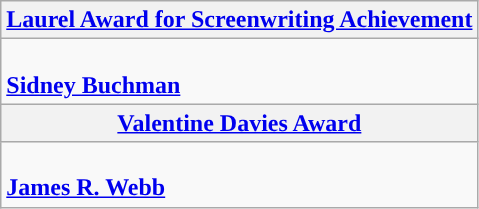<table class="wikitable" style="width=">
<tr>
<th colspan="2" style="background:"><a href='#'>Laurel Award for Screenwriting Achievement</a></th>
</tr>
<tr>
<td colspan="2" style="vertical-align:top;"><br><strong><a href='#'>Sidney Buchman</a></strong></td>
</tr>
<tr>
<th colspan="2" style="background:"><a href='#'>Valentine Davies Award</a></th>
</tr>
<tr>
<td colspan="2" style="vertical-align:top;"><br><strong><a href='#'>James R. Webb</a></strong></td>
</tr>
</table>
